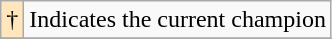<table class="wikitable">
<tr>
<td style="background-color:#FFE6BD">†</td>
<td>Indicates the current champion</td>
</tr>
<tr>
</tr>
</table>
